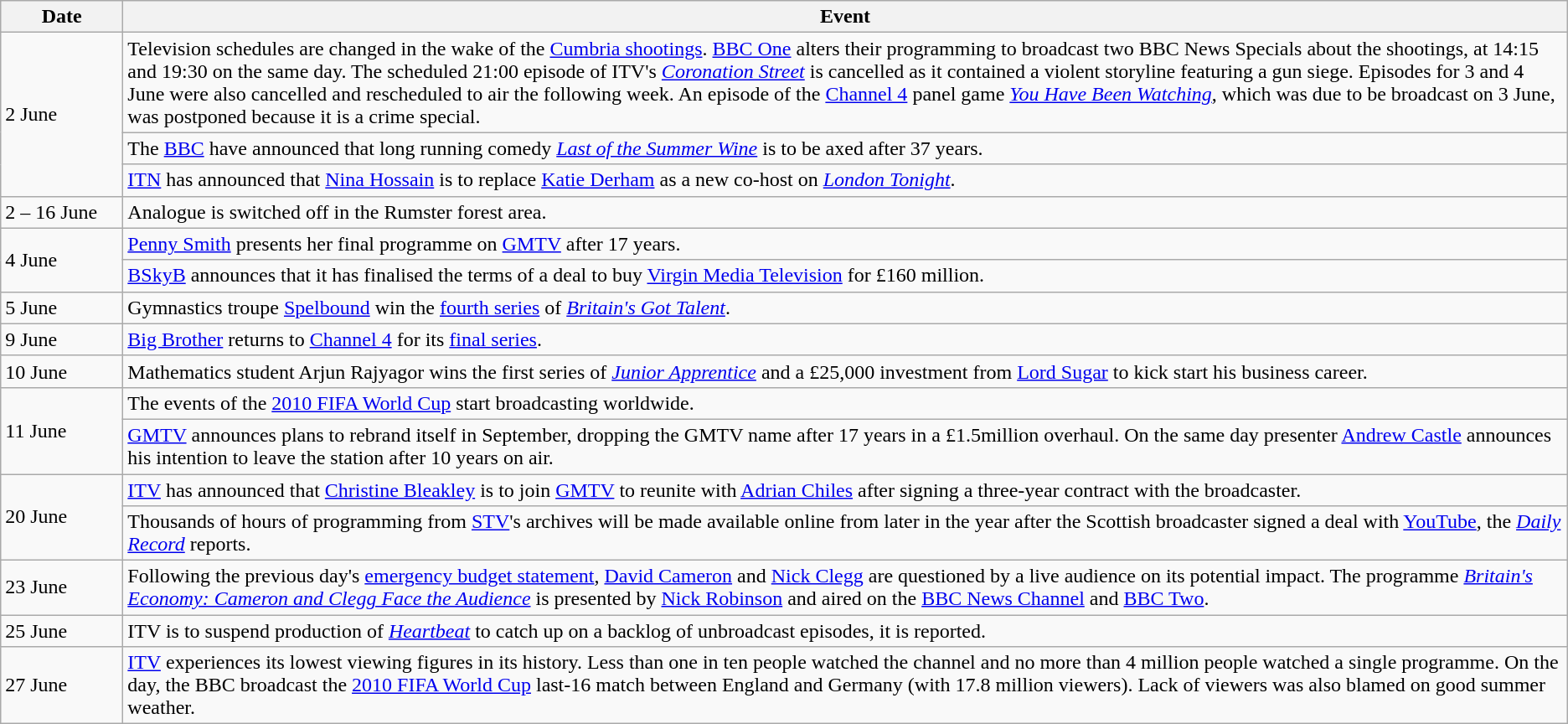<table class="wikitable">
<tr>
<th width=90>Date</th>
<th>Event</th>
</tr>
<tr>
<td rowspan=3>2 June</td>
<td>Television schedules are changed in the wake of the <a href='#'>Cumbria shootings</a>. <a href='#'>BBC One</a> alters their programming to broadcast two BBC News Specials about the shootings, at 14:15 and 19:30 on the same day. The scheduled 21:00 episode of ITV's <em><a href='#'>Coronation Street</a></em> is cancelled as it contained a violent storyline featuring a gun siege. Episodes for 3 and 4 June were also cancelled and rescheduled to air the following week. An episode of the <a href='#'>Channel 4</a> panel game <em><a href='#'>You Have Been Watching</a></em>, which was due to be broadcast on 3 June, was postponed because it is a crime special.</td>
</tr>
<tr>
<td>The <a href='#'>BBC</a> have announced that long running comedy <em><a href='#'>Last of the Summer Wine</a></em> is to be axed after 37 years.</td>
</tr>
<tr>
<td><a href='#'>ITN</a> has announced that <a href='#'>Nina Hossain</a> is to replace <a href='#'>Katie Derham</a> as a new co-host on <em><a href='#'>London Tonight</a></em>.</td>
</tr>
<tr>
<td>2 – 16 June</td>
<td>Analogue is switched off in the Rumster forest area.</td>
</tr>
<tr>
<td rowspan=2>4 June</td>
<td><a href='#'>Penny Smith</a> presents her final programme on <a href='#'>GMTV</a> after 17 years.</td>
</tr>
<tr>
<td><a href='#'>BSkyB</a> announces that it has finalised the terms of a deal to buy <a href='#'>Virgin Media Television</a> for £160 million.</td>
</tr>
<tr>
<td>5 June</td>
<td>Gymnastics troupe <a href='#'>Spelbound</a> win the <a href='#'>fourth series</a> of <em><a href='#'>Britain's Got Talent</a></em>.</td>
</tr>
<tr>
<td>9 June</td>
<td><a href='#'>Big Brother</a> returns to <a href='#'>Channel 4</a> for its <a href='#'>final series</a>.</td>
</tr>
<tr>
<td>10 June</td>
<td>Mathematics student Arjun Rajyagor wins the first series of <em><a href='#'>Junior Apprentice</a></em> and a £25,000 investment from <a href='#'>Lord Sugar</a> to kick start his business career.</td>
</tr>
<tr>
<td rowspan=2>11 June</td>
<td>The events of the <a href='#'>2010 FIFA World Cup</a> start broadcasting worldwide.</td>
</tr>
<tr>
<td><a href='#'>GMTV</a> announces plans to rebrand itself in September, dropping the GMTV name after 17 years in a £1.5million overhaul. On the same day presenter <a href='#'>Andrew Castle</a> announces his intention to leave the station after 10 years on air.</td>
</tr>
<tr>
<td rowspan=2>20 June</td>
<td><a href='#'>ITV</a> has announced that <a href='#'>Christine Bleakley</a> is to join <a href='#'>GMTV</a> to reunite with <a href='#'>Adrian Chiles</a> after signing a three-year contract with the broadcaster.</td>
</tr>
<tr>
<td>Thousands of hours of programming from <a href='#'>STV</a>'s archives will be made available online from later in the year after the Scottish broadcaster signed a deal with <a href='#'>YouTube</a>, the <em><a href='#'>Daily Record</a></em> reports.</td>
</tr>
<tr>
<td>23 June</td>
<td>Following the previous day's <a href='#'>emergency budget statement</a>, <a href='#'>David Cameron</a> and <a href='#'>Nick Clegg</a> are questioned by a live audience on its potential impact. The programme <em><a href='#'>Britain's Economy: Cameron and Clegg Face the Audience</a></em> is presented by <a href='#'>Nick Robinson</a> and aired on the <a href='#'>BBC News Channel</a> and <a href='#'>BBC Two</a>.</td>
</tr>
<tr>
<td>25 June</td>
<td>ITV is to suspend production of <em><a href='#'>Heartbeat</a></em> to catch up on a backlog of unbroadcast episodes, it is reported.</td>
</tr>
<tr>
<td>27 June</td>
<td><a href='#'>ITV</a> experiences its lowest viewing figures in its history. Less than one in ten people watched the channel and no more than 4 million people watched a single programme. On the day, the BBC broadcast the <a href='#'>2010 FIFA World Cup</a> last-16 match between England and Germany (with 17.8 million viewers). Lack of viewers was also blamed on good summer weather.</td>
</tr>
</table>
